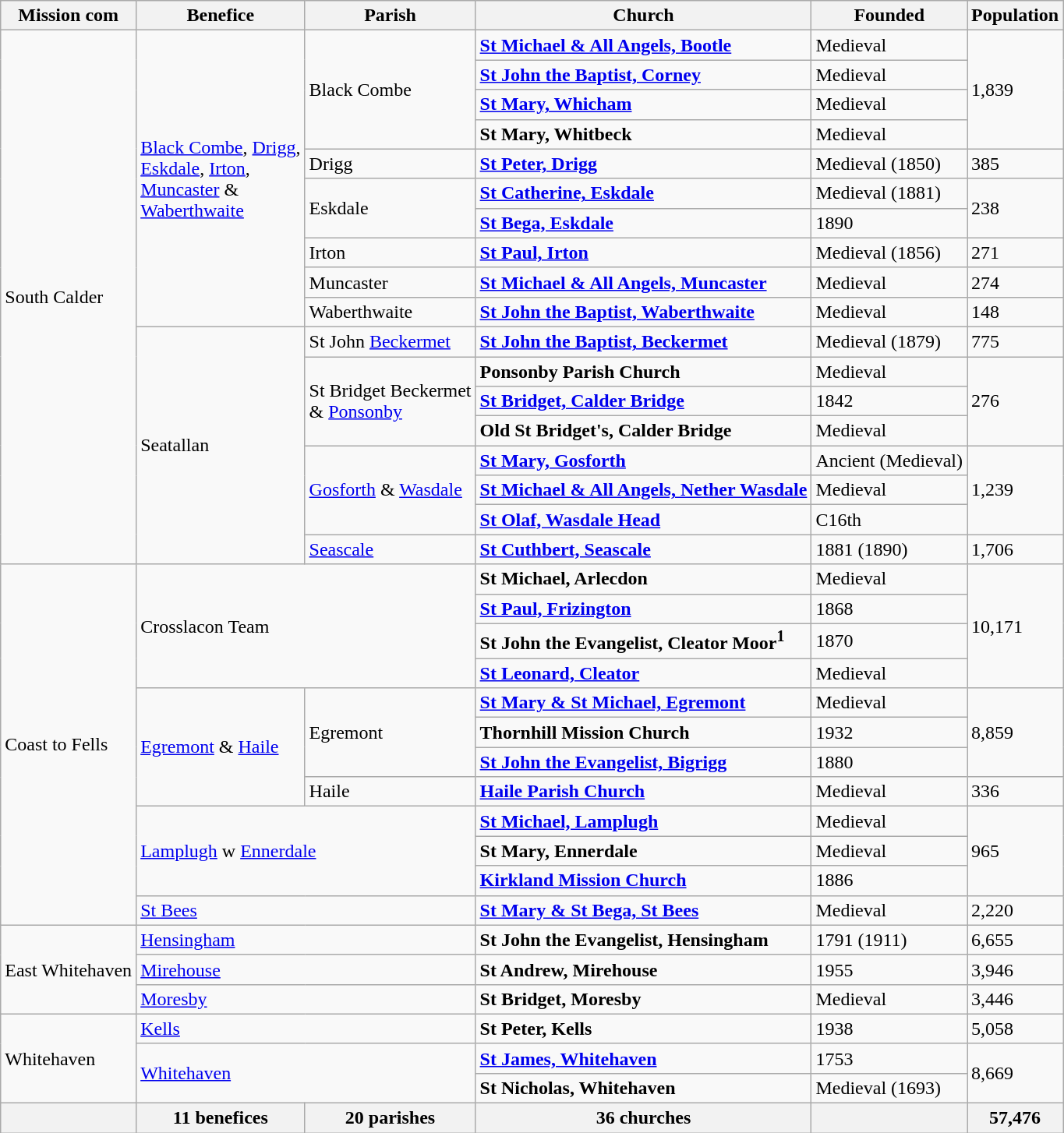<table class="wikitable">
<tr>
<th>Mission com</th>
<th>Benefice</th>
<th>Parish</th>
<th>Church</th>
<th>Founded</th>
<th>Population</th>
</tr>
<tr>
<td rowspan="18">South Calder</td>
<td rowspan="10"><a href='#'>Black Combe</a>, <a href='#'>Drigg</a>, <br><a href='#'>Eskdale</a>, <a href='#'>Irton</a>, <br><a href='#'>Muncaster</a> &<br><a href='#'>Waberthwaite</a></td>
<td rowspan="4">Black Combe</td>
<td><a href='#'><strong>St Michael & All Angels, Bootle</strong></a></td>
<td>Medieval</td>
<td rowspan="4">1,839</td>
</tr>
<tr>
<td><strong><a href='#'>St John the Baptist, Corney</a></strong></td>
<td>Medieval</td>
</tr>
<tr>
<td><a href='#'><strong>St Mary, Whicham</strong></a></td>
<td>Medieval</td>
</tr>
<tr>
<td><strong>St Mary, Whitbeck</strong></td>
<td>Medieval</td>
</tr>
<tr>
<td>Drigg</td>
<td><strong><a href='#'>St Peter, Drigg</a></strong></td>
<td>Medieval (1850)</td>
<td>385</td>
</tr>
<tr>
<td rowspan="2">Eskdale</td>
<td><a href='#'><strong>St Catherine, Eskdale</strong></a></td>
<td>Medieval (1881)</td>
<td rowspan="2">238</td>
</tr>
<tr>
<td><strong><a href='#'>St Bega, Eskdale</a></strong></td>
<td>1890</td>
</tr>
<tr>
<td>Irton</td>
<td><strong><a href='#'>St Paul, Irton</a></strong></td>
<td>Medieval (1856)</td>
<td>271</td>
</tr>
<tr>
<td>Muncaster</td>
<td><a href='#'><strong>St Michael & All Angels, Muncaster</strong></a></td>
<td>Medieval</td>
<td>274</td>
</tr>
<tr>
<td>Waberthwaite</td>
<td><a href='#'><strong>St John the Baptist, Waberthwaite</strong></a></td>
<td>Medieval</td>
<td>148</td>
</tr>
<tr>
<td rowspan="8">Seatallan</td>
<td>St John <a href='#'>Beckermet</a></td>
<td><a href='#'><strong>St John the Baptist, Beckermet</strong></a></td>
<td>Medieval (1879)</td>
<td>775</td>
</tr>
<tr>
<td rowspan="3">St Bridget Beckermet <br>& <a href='#'>Ponsonby</a></td>
<td><strong>Ponsonby Parish Church</strong></td>
<td>Medieval</td>
<td rowspan="3">276</td>
</tr>
<tr>
<td><a href='#'><strong>St Bridget, Calder Bridge</strong></a></td>
<td>1842</td>
</tr>
<tr>
<td><strong>Old St Bridget's, Calder Bridge</strong></td>
<td>Medieval</td>
</tr>
<tr>
<td rowspan="3"><a href='#'>Gosforth</a> & <a href='#'>Wasdale</a></td>
<td><a href='#'><strong>St Mary, Gosforth</strong></a></td>
<td>Ancient (Medieval)</td>
<td rowspan="3">1,239</td>
</tr>
<tr>
<td><strong><a href='#'>St Michael & All Angels, Nether Wasdale</a></strong></td>
<td>Medieval</td>
</tr>
<tr>
<td><a href='#'><strong>St Olaf, Wasdale Head</strong></a></td>
<td>C16th</td>
</tr>
<tr>
<td><a href='#'>Seascale</a></td>
<td><strong><a href='#'>St Cuthbert, Seascale</a></strong></td>
<td>1881 (1890)</td>
<td>1,706</td>
</tr>
<tr>
<td rowspan="12">Coast to Fells</td>
<td colspan="2" rowspan="4">Crosslacon Team</td>
<td><strong>St Michael, Arlecdon</strong></td>
<td>Medieval</td>
<td rowspan="4">10,171</td>
</tr>
<tr>
<td><strong><a href='#'>St Paul, Frizington</a></strong></td>
<td>1868</td>
</tr>
<tr>
<td><strong>St John the Evangelist, Cleator Moor<sup>1</sup></strong></td>
<td>1870</td>
</tr>
<tr>
<td><strong><a href='#'>St Leonard, Cleator</a></strong></td>
<td>Medieval</td>
</tr>
<tr>
<td rowspan="4"><a href='#'>Egremont</a> & <a href='#'>Haile</a></td>
<td rowspan="3">Egremont</td>
<td><strong><a href='#'>St Mary & St Michael, Egremont</a></strong></td>
<td>Medieval</td>
<td rowspan="3">8,859</td>
</tr>
<tr>
<td><strong>Thornhill Mission Church</strong></td>
<td>1932</td>
</tr>
<tr>
<td><a href='#'><strong>St John the Evangelist, Bigrigg</strong></a></td>
<td>1880</td>
</tr>
<tr>
<td>Haile</td>
<td><strong><a href='#'>Haile Parish Church</a></strong></td>
<td>Medieval</td>
<td>336</td>
</tr>
<tr>
<td colspan="2" rowspan="3"><a href='#'>Lamplugh</a> w <a href='#'>Ennerdale</a></td>
<td><strong><a href='#'>St Michael, Lamplugh</a></strong></td>
<td>Medieval</td>
<td rowspan="3">965</td>
</tr>
<tr>
<td><strong>St Mary, Ennerdale</strong></td>
<td>Medieval</td>
</tr>
<tr>
<td><strong><a href='#'>Kirkland Mission Church</a></strong></td>
<td>1886</td>
</tr>
<tr>
<td colspan="2"><a href='#'>St Bees</a></td>
<td><a href='#'><strong>St Mary & St Bega, St Bees</strong></a></td>
<td>Medieval</td>
<td>2,220</td>
</tr>
<tr>
<td rowspan="3">East Whitehaven</td>
<td colspan="2"><a href='#'>Hensingham</a></td>
<td><strong>St John the Evangelist, Hensingham</strong></td>
<td>1791 (1911)</td>
<td>6,655</td>
</tr>
<tr>
<td colspan="2"><a href='#'>Mirehouse</a></td>
<td><strong>St Andrew, Mirehouse</strong></td>
<td>1955</td>
<td>3,946</td>
</tr>
<tr>
<td colspan="2"><a href='#'>Moresby</a></td>
<td><strong>St Bridget, Moresby</strong></td>
<td>Medieval</td>
<td>3,446</td>
</tr>
<tr>
<td rowspan="3">Whitehaven</td>
<td colspan="2"><a href='#'>Kells</a></td>
<td><strong>St Peter, Kells</strong></td>
<td>1938</td>
<td>5,058</td>
</tr>
<tr>
<td colspan="2" rowspan="2"><a href='#'>Whitehaven</a></td>
<td><a href='#'><strong>St James, Whitehaven</strong></a></td>
<td>1753</td>
<td rowspan="2">8,669</td>
</tr>
<tr>
<td><strong>St Nicholas, Whitehaven</strong></td>
<td>Medieval (1693)</td>
</tr>
<tr>
<th></th>
<th>11 benefices</th>
<th>20 parishes</th>
<th>36 churches</th>
<th></th>
<th>57,476</th>
</tr>
</table>
